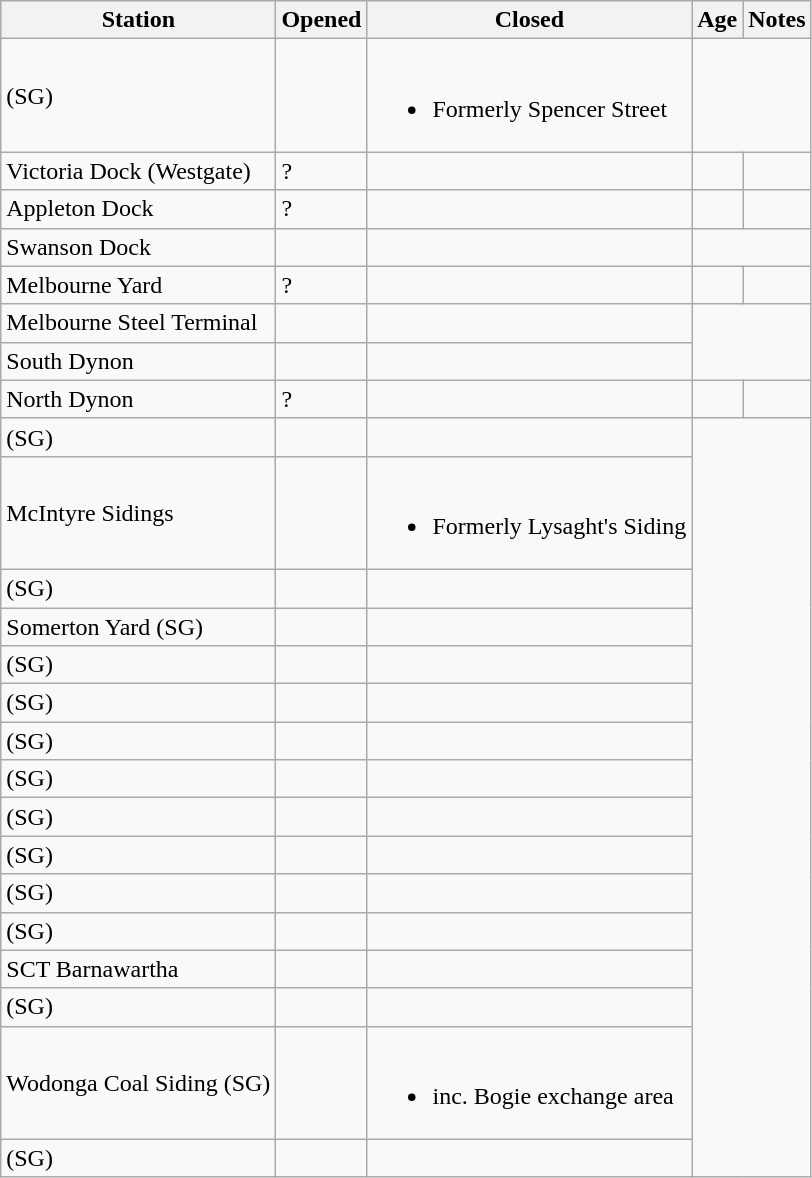<table class="wikitable sortable">
<tr>
<th>Station</th>
<th>Opened</th>
<th>Closed</th>
<th>Age</th>
<th scope=col class=unsortable>Notes</th>
</tr>
<tr>
<td> (SG)</td>
<td></td>
<td><br><ul><li>Formerly Spencer Street</li></ul></td>
</tr>
<tr>
<td>Victoria Dock (Westgate)</td>
<td>?</td>
<td></td>
<td></td>
<td></td>
</tr>
<tr>
<td>Appleton Dock</td>
<td>?</td>
<td></td>
<td></td>
<td></td>
</tr>
<tr>
<td>Swanson Dock</td>
<td></td>
<td></td>
</tr>
<tr>
<td>Melbourne Yard</td>
<td>?</td>
<td></td>
<td></td>
<td></td>
</tr>
<tr>
<td>Melbourne Steel Terminal</td>
<td></td>
<td></td>
</tr>
<tr>
<td>South Dynon</td>
<td></td>
<td></td>
</tr>
<tr>
<td>North Dynon</td>
<td>?</td>
<td></td>
<td></td>
<td></td>
</tr>
<tr>
<td> (SG)</td>
<td></td>
<td></td>
</tr>
<tr>
<td>McIntyre Sidings</td>
<td></td>
<td><br><ul><li>Formerly Lysaght's Siding</li></ul></td>
</tr>
<tr>
<td> (SG)</td>
<td></td>
<td></td>
</tr>
<tr>
<td>Somerton Yard (SG)</td>
<td></td>
<td></td>
</tr>
<tr>
<td> (SG)</td>
<td></td>
<td></td>
</tr>
<tr>
<td> (SG)</td>
<td></td>
<td></td>
</tr>
<tr>
<td> (SG)</td>
<td></td>
<td></td>
</tr>
<tr>
<td> (SG)</td>
<td></td>
<td></td>
</tr>
<tr>
<td> (SG)</td>
<td></td>
<td></td>
</tr>
<tr>
<td> (SG)</td>
<td></td>
<td></td>
</tr>
<tr>
<td> (SG)</td>
<td></td>
<td></td>
</tr>
<tr>
<td> (SG)</td>
<td></td>
<td></td>
</tr>
<tr>
<td>SCT Barnawartha</td>
<td></td>
<td></td>
</tr>
<tr>
<td> (SG)</td>
<td></td>
<td></td>
</tr>
<tr>
<td>Wodonga Coal Siding (SG)</td>
<td></td>
<td><br><ul><li>inc. Bogie exchange area</li></ul></td>
</tr>
<tr>
<td> (SG)</td>
<td></td>
<td></td>
</tr>
</table>
